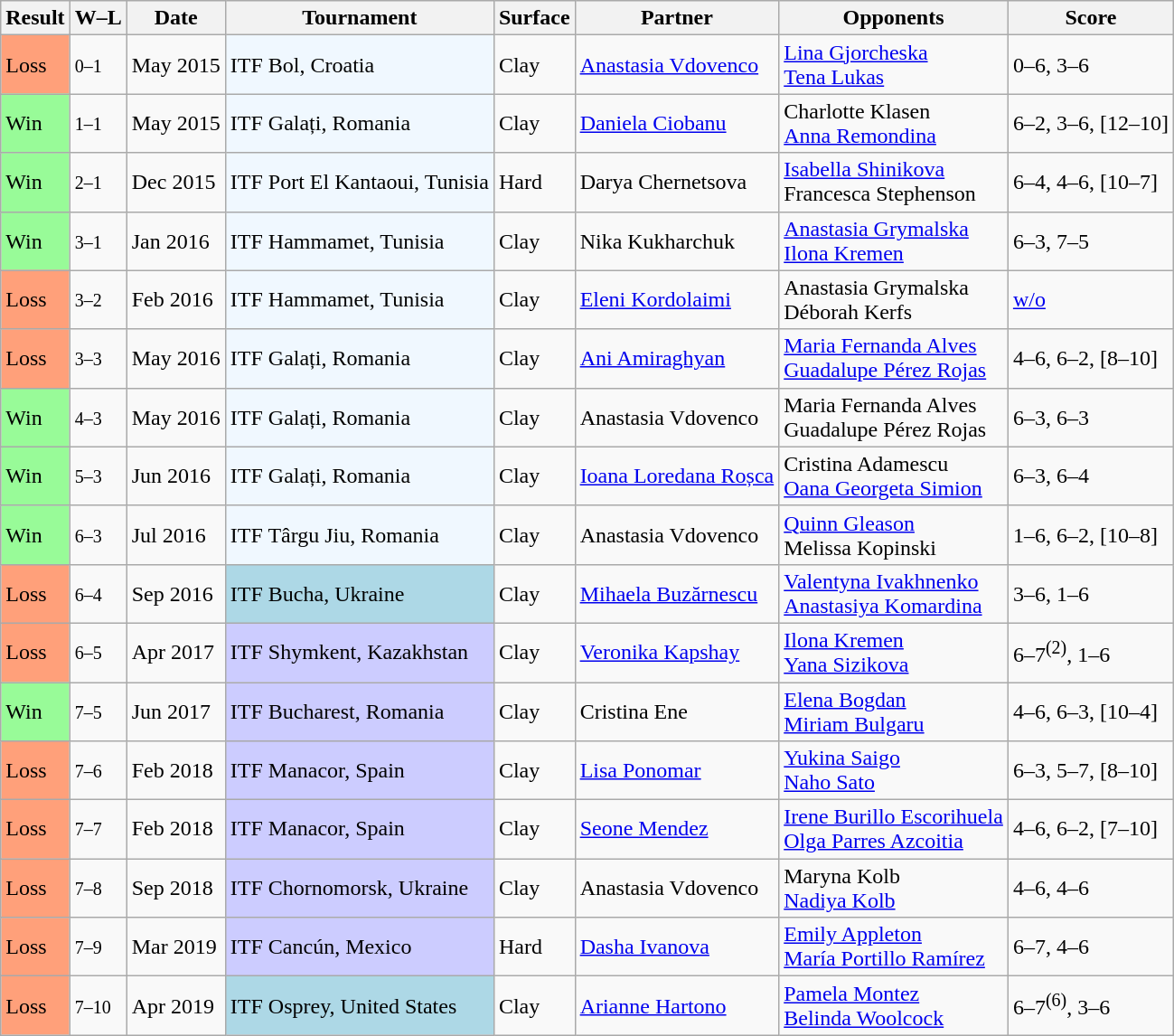<table class="sortable wikitable">
<tr>
<th>Result</th>
<th class="unsortable">W–L</th>
<th>Date</th>
<th>Tournament</th>
<th>Surface</th>
<th>Partner</th>
<th>Opponents</th>
<th class="unsortable">Score</th>
</tr>
<tr>
<td style="background:#ffa07a;">Loss</td>
<td><small>0–1</small></td>
<td>May 2015</td>
<td style="background:#f0f8ff;">ITF Bol, Croatia</td>
<td>Clay</td>
<td> <a href='#'>Anastasia Vdovenco</a></td>
<td> <a href='#'>Lina Gjorcheska</a> <br>  <a href='#'>Tena Lukas</a></td>
<td>0–6, 3–6</td>
</tr>
<tr>
<td style="background:#98fb98;">Win</td>
<td><small>1–1</small></td>
<td>May 2015</td>
<td style="background:#f0f8ff;">ITF Galați, Romania</td>
<td>Clay</td>
<td> <a href='#'>Daniela Ciobanu</a></td>
<td> Charlotte Klasen <br>  <a href='#'>Anna Remondina</a></td>
<td>6–2, 3–6, [12–10]</td>
</tr>
<tr>
<td style="background:#98fb98;">Win</td>
<td><small>2–1</small></td>
<td>Dec 2015</td>
<td style="background:#f0f8ff;">ITF Port El Kantaoui, Tunisia</td>
<td>Hard</td>
<td> Darya Chernetsova</td>
<td> <a href='#'>Isabella Shinikova</a> <br>  Francesca Stephenson</td>
<td>6–4, 4–6, [10–7]</td>
</tr>
<tr>
<td style="background:#98fb98;">Win</td>
<td><small>3–1</small></td>
<td>Jan 2016</td>
<td style="background:#f0f8ff;">ITF Hammamet, Tunisia</td>
<td>Clay</td>
<td> Nika Kukharchuk</td>
<td> <a href='#'>Anastasia Grymalska</a> <br>  <a href='#'>Ilona Kremen</a></td>
<td>6–3, 7–5</td>
</tr>
<tr>
<td style="background:#ffa07a;">Loss</td>
<td><small>3–2</small></td>
<td>Feb 2016</td>
<td style="background:#f0f8ff;">ITF Hammamet, Tunisia</td>
<td>Clay</td>
<td> <a href='#'>Eleni Kordolaimi</a></td>
<td> Anastasia Grymalska <br>  Déborah Kerfs</td>
<td><a href='#'>w/o</a></td>
</tr>
<tr>
<td style="background:#ffa07a;">Loss</td>
<td><small>3–3</small></td>
<td>May 2016</td>
<td style="background:#f0f8ff;">ITF Galați, Romania</td>
<td>Clay</td>
<td> <a href='#'>Ani Amiraghyan</a></td>
<td> <a href='#'>Maria Fernanda Alves</a> <br>  <a href='#'>Guadalupe Pérez Rojas</a></td>
<td>4–6, 6–2, [8–10]</td>
</tr>
<tr>
<td style="background:#98fb98;">Win</td>
<td><small>4–3</small></td>
<td>May 2016</td>
<td style="background:#f0f8ff;">ITF Galați, Romania</td>
<td>Clay</td>
<td> Anastasia Vdovenco</td>
<td> Maria Fernanda Alves <br>  Guadalupe Pérez Rojas</td>
<td>6–3, 6–3</td>
</tr>
<tr>
<td style="background:#98fb98;">Win</td>
<td><small>5–3</small></td>
<td>Jun 2016</td>
<td style="background:#f0f8ff;">ITF Galați, Romania</td>
<td>Clay</td>
<td> <a href='#'>Ioana Loredana Roșca</a></td>
<td> Cristina Adamescu <br>  <a href='#'>Oana Georgeta Simion</a></td>
<td>6–3, 6–4</td>
</tr>
<tr>
<td style="background:#98fb98;">Win</td>
<td><small>6–3</small></td>
<td>Jul 2016</td>
<td style="background:#f0f8ff;">ITF Târgu Jiu, Romania</td>
<td>Clay</td>
<td> Anastasia Vdovenco</td>
<td> <a href='#'>Quinn Gleason</a> <br>  Melissa Kopinski</td>
<td>1–6, 6–2, [10–8]</td>
</tr>
<tr>
<td style="background:#ffa07a;">Loss</td>
<td><small>6–4</small></td>
<td>Sep 2016</td>
<td style="background:lightblue;">ITF Bucha, Ukraine</td>
<td>Clay</td>
<td> <a href='#'>Mihaela Buzărnescu</a></td>
<td> <a href='#'>Valentyna Ivakhnenko</a> <br>  <a href='#'>Anastasiya Komardina</a></td>
<td>3–6, 1–6</td>
</tr>
<tr>
<td style="background:#ffa07a;">Loss</td>
<td><small>6–5</small></td>
<td>Apr 2017</td>
<td style="background:#ccccff;">ITF Shymkent, Kazakhstan</td>
<td>Clay</td>
<td> <a href='#'>Veronika Kapshay</a></td>
<td> <a href='#'>Ilona Kremen</a> <br>  <a href='#'>Yana Sizikova</a></td>
<td>6–7<sup>(2)</sup>, 1–6</td>
</tr>
<tr>
<td style="background:#98fb98;">Win</td>
<td><small>7–5</small></td>
<td>Jun 2017</td>
<td style="background:#ccccff;">ITF Bucharest, Romania</td>
<td>Clay</td>
<td> Cristina Ene</td>
<td> <a href='#'>Elena Bogdan</a> <br>  <a href='#'>Miriam Bulgaru</a></td>
<td>4–6, 6–3, [10–4]</td>
</tr>
<tr>
<td style="background:#ffa07a;">Loss</td>
<td><small>7–6</small></td>
<td>Feb 2018</td>
<td style="background:#ccccff;">ITF Manacor, Spain</td>
<td>Clay</td>
<td> <a href='#'>Lisa Ponomar</a></td>
<td> <a href='#'>Yukina Saigo</a> <br>  <a href='#'>Naho Sato</a></td>
<td>6–3, 5–7, [8–10]</td>
</tr>
<tr>
<td style="background:#ffa07a;">Loss</td>
<td><small>7–7</small></td>
<td>Feb 2018</td>
<td style="background:#ccccff;">ITF Manacor, Spain</td>
<td>Clay</td>
<td> <a href='#'>Seone Mendez</a></td>
<td> <a href='#'>Irene Burillo Escorihuela</a> <br>  <a href='#'>Olga Parres Azcoitia</a></td>
<td>4–6, 6–2, [7–10]</td>
</tr>
<tr>
<td style="background:#ffa07a;">Loss</td>
<td><small>7–8</small></td>
<td>Sep 2018</td>
<td style="background:#ccccff;">ITF Chornomorsk, Ukraine</td>
<td>Clay</td>
<td> Anastasia Vdovenco</td>
<td> Maryna Kolb <br>  <a href='#'>Nadiya Kolb</a></td>
<td>4–6, 4–6</td>
</tr>
<tr>
<td style="background:#ffa07a;">Loss</td>
<td><small>7–9</small></td>
<td>Mar 2019</td>
<td style="background:#ccccff;">ITF Cancún, Mexico</td>
<td>Hard</td>
<td> <a href='#'>Dasha Ivanova</a></td>
<td> <a href='#'>Emily Appleton</a> <br>  <a href='#'>María Portillo Ramírez</a></td>
<td>6–7, 4–6</td>
</tr>
<tr>
<td bgcolor="ffa07a">Loss</td>
<td><small>7–10</small></td>
<td>Apr 2019</td>
<td style="background:lightblue;">ITF Osprey, United States</td>
<td>Clay</td>
<td> <a href='#'>Arianne Hartono</a></td>
<td> <a href='#'>Pamela Montez</a> <br>  <a href='#'>Belinda Woolcock</a></td>
<td>6–7<sup>(6)</sup>, 3–6</td>
</tr>
</table>
